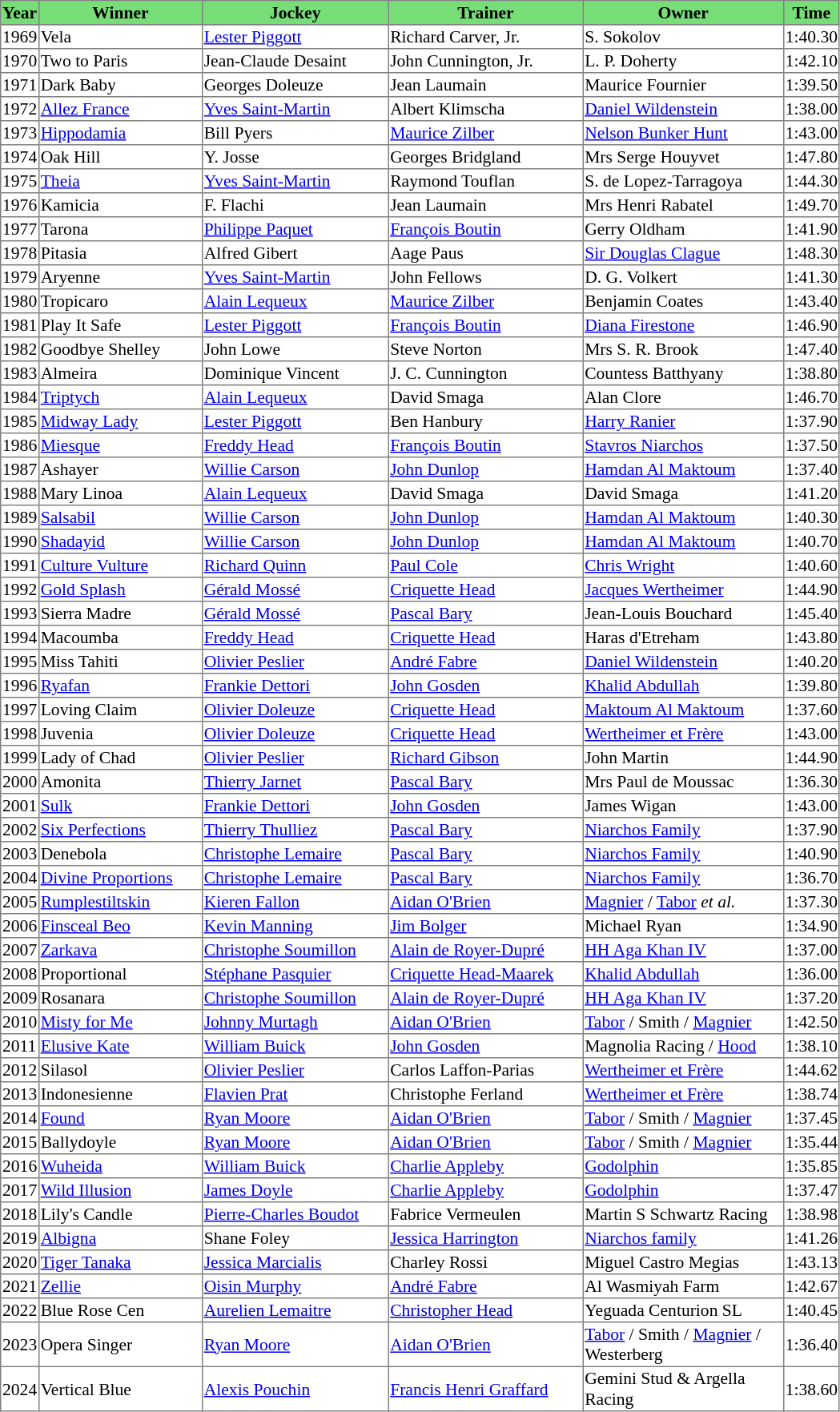<table class = "sortable" | border="1" style="border-collapse: collapse; font-size:90%">
<tr bgcolor="#77dd77" align="center">
<th>Year</th>
<th>Winner</th>
<th>Jockey</th>
<th>Trainer</th>
<th>Owner</th>
<th>Time</th>
</tr>
<tr>
<td>1969</td>
<td width=133px>Vela</td>
<td width=152px><a href='#'>Lester Piggott</a></td>
<td width=159px>Richard Carver, Jr.</td>
<td width=164px>S. Sokolov</td>
<td>1:40.30</td>
</tr>
<tr>
<td>1970</td>
<td>Two to Paris</td>
<td>Jean-Claude Desaint</td>
<td>John Cunnington, Jr.</td>
<td>L. P. Doherty</td>
<td>1:42.10</td>
</tr>
<tr>
<td>1971</td>
<td>Dark Baby</td>
<td>Georges Doleuze</td>
<td>Jean Laumain</td>
<td>Maurice Fournier</td>
<td>1:39.50</td>
</tr>
<tr>
<td>1972</td>
<td><a href='#'>Allez France</a></td>
<td><a href='#'>Yves Saint-Martin</a></td>
<td>Albert Klimscha</td>
<td><a href='#'>Daniel Wildenstein</a></td>
<td>1:38.00</td>
</tr>
<tr>
<td>1973</td>
<td><a href='#'>Hippodamia</a></td>
<td>Bill Pyers</td>
<td><a href='#'>Maurice Zilber</a></td>
<td><a href='#'>Nelson Bunker Hunt</a></td>
<td>1:43.00</td>
</tr>
<tr>
<td>1974</td>
<td>Oak Hill</td>
<td>Y. Josse</td>
<td>Georges Bridgland</td>
<td>Mrs Serge Houyvet</td>
<td>1:47.80</td>
</tr>
<tr>
<td>1975</td>
<td><a href='#'>Theia</a></td>
<td><a href='#'>Yves Saint-Martin</a></td>
<td>Raymond Touflan</td>
<td>S. de Lopez-Tarragoya </td>
<td>1:44.30</td>
</tr>
<tr>
<td>1976</td>
<td>Kamicia</td>
<td>F. Flachi</td>
<td>Jean Laumain</td>
<td>Mrs Henri Rabatel</td>
<td>1:49.70</td>
</tr>
<tr>
<td>1977</td>
<td>Tarona</td>
<td><a href='#'>Philippe Paquet</a></td>
<td><a href='#'>François Boutin</a></td>
<td>Gerry Oldham</td>
<td>1:41.90</td>
</tr>
<tr>
<td>1978</td>
<td>Pitasia</td>
<td>Alfred Gibert</td>
<td>Aage Paus</td>
<td><a href='#'>Sir Douglas Clague</a></td>
<td>1:48.30</td>
</tr>
<tr>
<td>1979</td>
<td>Aryenne</td>
<td><a href='#'>Yves Saint-Martin</a></td>
<td>John Fellows</td>
<td>D. G. Volkert</td>
<td>1:41.30</td>
</tr>
<tr>
<td>1980</td>
<td>Tropicaro</td>
<td><a href='#'>Alain Lequeux</a></td>
<td><a href='#'>Maurice Zilber</a></td>
<td>Benjamin Coates</td>
<td>1:43.40</td>
</tr>
<tr>
<td>1981</td>
<td>Play It Safe</td>
<td><a href='#'>Lester Piggott</a></td>
<td><a href='#'>François Boutin</a></td>
<td><a href='#'>Diana Firestone</a></td>
<td>1:46.90</td>
</tr>
<tr>
<td>1982</td>
<td>Goodbye Shelley</td>
<td>John Lowe</td>
<td>Steve Norton</td>
<td>Mrs S. R. Brook</td>
<td>1:47.40</td>
</tr>
<tr>
<td>1983</td>
<td>Almeira</td>
<td>Dominique Vincent</td>
<td>J. C. Cunnington </td>
<td>Countess Batthyany</td>
<td>1:38.80</td>
</tr>
<tr>
<td>1984</td>
<td><a href='#'>Triptych</a></td>
<td><a href='#'>Alain Lequeux</a></td>
<td>David Smaga</td>
<td>Alan Clore</td>
<td>1:46.70</td>
</tr>
<tr>
<td>1985</td>
<td><a href='#'>Midway Lady</a></td>
<td><a href='#'>Lester Piggott</a></td>
<td>Ben Hanbury</td>
<td><a href='#'>Harry Ranier</a></td>
<td>1:37.90</td>
</tr>
<tr>
<td>1986</td>
<td><a href='#'>Miesque</a></td>
<td><a href='#'>Freddy Head</a></td>
<td><a href='#'>François Boutin</a></td>
<td><a href='#'>Stavros Niarchos</a></td>
<td>1:37.50</td>
</tr>
<tr>
<td>1987</td>
<td>Ashayer</td>
<td><a href='#'>Willie Carson</a></td>
<td><a href='#'>John Dunlop</a></td>
<td><a href='#'>Hamdan Al Maktoum</a></td>
<td>1:37.40</td>
</tr>
<tr>
<td>1988</td>
<td>Mary Linoa</td>
<td><a href='#'>Alain Lequeux</a></td>
<td>David Smaga</td>
<td>David Smaga</td>
<td>1:41.20</td>
</tr>
<tr>
<td>1989</td>
<td><a href='#'>Salsabil</a></td>
<td><a href='#'>Willie Carson</a></td>
<td><a href='#'>John Dunlop</a></td>
<td><a href='#'>Hamdan Al Maktoum</a></td>
<td>1:40.30</td>
</tr>
<tr>
<td>1990</td>
<td><a href='#'>Shadayid</a></td>
<td><a href='#'>Willie Carson</a></td>
<td><a href='#'>John Dunlop</a></td>
<td><a href='#'>Hamdan Al Maktoum</a></td>
<td>1:40.70</td>
</tr>
<tr>
<td>1991</td>
<td><a href='#'>Culture Vulture</a></td>
<td><a href='#'>Richard Quinn</a></td>
<td><a href='#'>Paul Cole</a></td>
<td><a href='#'>Chris Wright</a></td>
<td>1:40.60</td>
</tr>
<tr>
<td>1992</td>
<td><a href='#'>Gold Splash</a></td>
<td><a href='#'>Gérald Mossé</a></td>
<td><a href='#'>Criquette Head</a></td>
<td><a href='#'>Jacques Wertheimer</a></td>
<td>1:44.90</td>
</tr>
<tr>
<td>1993</td>
<td>Sierra Madre</td>
<td><a href='#'>Gérald Mossé</a></td>
<td><a href='#'>Pascal Bary</a></td>
<td>Jean-Louis Bouchard</td>
<td>1:45.40</td>
</tr>
<tr>
<td>1994</td>
<td>Macoumba</td>
<td><a href='#'>Freddy Head</a></td>
<td><a href='#'>Criquette Head</a></td>
<td>Haras d'Etreham</td>
<td>1:43.80</td>
</tr>
<tr>
<td>1995</td>
<td>Miss Tahiti</td>
<td><a href='#'>Olivier Peslier</a></td>
<td><a href='#'>André Fabre</a></td>
<td><a href='#'>Daniel Wildenstein</a></td>
<td>1:40.20</td>
</tr>
<tr>
<td>1996</td>
<td><a href='#'>Ryafan</a></td>
<td><a href='#'>Frankie Dettori</a></td>
<td><a href='#'>John Gosden</a></td>
<td><a href='#'>Khalid Abdullah</a></td>
<td>1:39.80</td>
</tr>
<tr>
<td>1997</td>
<td>Loving Claim</td>
<td><a href='#'>Olivier Doleuze</a></td>
<td><a href='#'>Criquette Head</a></td>
<td><a href='#'>Maktoum Al Maktoum</a></td>
<td>1:37.60</td>
</tr>
<tr>
<td>1998</td>
<td>Juvenia</td>
<td><a href='#'>Olivier Doleuze</a></td>
<td><a href='#'>Criquette Head</a></td>
<td><a href='#'>Wertheimer et Frère</a></td>
<td>1:43.00</td>
</tr>
<tr>
<td>1999</td>
<td>Lady of Chad</td>
<td><a href='#'>Olivier Peslier</a></td>
<td><a href='#'>Richard Gibson</a></td>
<td>John Martin</td>
<td>1:44.90</td>
</tr>
<tr>
<td>2000</td>
<td>Amonita</td>
<td><a href='#'>Thierry Jarnet</a></td>
<td><a href='#'>Pascal Bary</a></td>
<td>Mrs Paul de Moussac</td>
<td>1:36.30</td>
</tr>
<tr>
<td>2001</td>
<td><a href='#'>Sulk</a></td>
<td><a href='#'>Frankie Dettori</a></td>
<td><a href='#'>John Gosden</a></td>
<td>James Wigan</td>
<td>1:43.00</td>
</tr>
<tr>
<td>2002</td>
<td><a href='#'>Six Perfections</a></td>
<td><a href='#'>Thierry Thulliez</a></td>
<td><a href='#'>Pascal Bary</a></td>
<td><a href='#'>Niarchos Family</a></td>
<td>1:37.90</td>
</tr>
<tr>
<td>2003</td>
<td>Denebola</td>
<td><a href='#'>Christophe Lemaire</a></td>
<td><a href='#'>Pascal Bary</a></td>
<td><a href='#'>Niarchos Family</a></td>
<td>1:40.90</td>
</tr>
<tr>
<td>2004</td>
<td><a href='#'>Divine Proportions</a></td>
<td><a href='#'>Christophe Lemaire</a></td>
<td><a href='#'>Pascal Bary</a></td>
<td><a href='#'>Niarchos Family</a></td>
<td>1:36.70</td>
</tr>
<tr>
<td>2005</td>
<td><a href='#'>Rumplestiltskin</a></td>
<td><a href='#'>Kieren Fallon</a></td>
<td><a href='#'>Aidan O'Brien</a></td>
<td><a href='#'>Magnier</a> / <a href='#'>Tabor</a> <em>et al.</em> </td>
<td>1:37.30</td>
</tr>
<tr>
<td>2006</td>
<td><a href='#'>Finsceal Beo</a></td>
<td><a href='#'>Kevin Manning</a></td>
<td><a href='#'>Jim Bolger</a></td>
<td>Michael Ryan</td>
<td>1:34.90</td>
</tr>
<tr>
<td>2007</td>
<td><a href='#'>Zarkava</a></td>
<td><a href='#'>Christophe Soumillon</a></td>
<td><a href='#'>Alain de Royer-Dupré</a></td>
<td><a href='#'>HH Aga Khan IV</a></td>
<td>1:37.00</td>
</tr>
<tr>
<td>2008</td>
<td>Proportional</td>
<td><a href='#'>Stéphane Pasquier</a></td>
<td><a href='#'>Criquette Head-Maarek</a></td>
<td><a href='#'>Khalid Abdullah</a></td>
<td>1:36.00</td>
</tr>
<tr>
<td>2009</td>
<td>Rosanara</td>
<td><a href='#'>Christophe Soumillon</a></td>
<td><a href='#'>Alain de Royer-Dupré</a></td>
<td><a href='#'>HH Aga Khan IV</a></td>
<td>1:37.20</td>
</tr>
<tr>
<td>2010</td>
<td><a href='#'>Misty for Me</a></td>
<td><a href='#'>Johnny Murtagh</a></td>
<td><a href='#'>Aidan O'Brien</a></td>
<td><a href='#'>Tabor</a> / Smith  / <a href='#'>Magnier</a></td>
<td>1:42.50</td>
</tr>
<tr>
<td>2011</td>
<td><a href='#'>Elusive Kate</a></td>
<td><a href='#'>William Buick</a></td>
<td><a href='#'>John Gosden</a></td>
<td>Magnolia Racing / <a href='#'>Hood</a></td>
<td>1:38.10</td>
</tr>
<tr>
<td>2012</td>
<td>Silasol</td>
<td><a href='#'>Olivier Peslier</a></td>
<td>Carlos Laffon-Parias</td>
<td><a href='#'>Wertheimer et Frère</a></td>
<td>1:44.62</td>
</tr>
<tr>
<td>2013</td>
<td>Indonesienne</td>
<td><a href='#'>Flavien Prat</a></td>
<td>Christophe Ferland</td>
<td><a href='#'>Wertheimer et Frère</a></td>
<td>1:38.74</td>
</tr>
<tr>
<td>2014</td>
<td><a href='#'>Found</a></td>
<td><a href='#'>Ryan Moore</a></td>
<td><a href='#'>Aidan O'Brien</a></td>
<td><a href='#'>Tabor</a> / Smith  / <a href='#'>Magnier</a></td>
<td>1:37.45</td>
</tr>
<tr>
<td>2015</td>
<td>Ballydoyle</td>
<td><a href='#'>Ryan Moore</a></td>
<td><a href='#'>Aidan O'Brien</a></td>
<td><a href='#'>Tabor</a> / Smith  / <a href='#'>Magnier</a></td>
<td>1:35.44</td>
</tr>
<tr>
<td>2016</td>
<td><a href='#'>Wuheida</a></td>
<td><a href='#'>William Buick</a></td>
<td><a href='#'>Charlie Appleby</a></td>
<td><a href='#'>Godolphin</a></td>
<td>1:35.85</td>
</tr>
<tr>
<td>2017</td>
<td><a href='#'>Wild Illusion</a></td>
<td><a href='#'>James Doyle</a></td>
<td><a href='#'>Charlie Appleby</a></td>
<td><a href='#'>Godolphin</a></td>
<td>1:37.47</td>
</tr>
<tr>
<td>2018</td>
<td>Lily's Candle</td>
<td><a href='#'>Pierre-Charles Boudot</a></td>
<td>Fabrice Vermeulen</td>
<td>Martin S Schwartz Racing</td>
<td>1:38.98</td>
</tr>
<tr>
<td>2019</td>
<td><a href='#'>Albigna</a></td>
<td>Shane Foley</td>
<td><a href='#'>Jessica Harrington</a></td>
<td><a href='#'>Niarchos family</a></td>
<td>1:41.26</td>
</tr>
<tr>
<td>2020</td>
<td><a href='#'>Tiger Tanaka</a></td>
<td><a href='#'>Jessica Marcialis</a></td>
<td>Charley Rossi</td>
<td>Miguel Castro Megias</td>
<td>1:43.13</td>
</tr>
<tr>
<td>2021</td>
<td><a href='#'>Zellie</a></td>
<td><a href='#'>Oisin Murphy</a></td>
<td><a href='#'>André Fabre</a></td>
<td>Al Wasmiyah Farm</td>
<td>1:42.67</td>
</tr>
<tr>
<td>2022</td>
<td>Blue Rose Cen</td>
<td><a href='#'>Aurelien Lemaitre</a></td>
<td><a href='#'>Christopher Head</a></td>
<td>Yeguada Centurion SL</td>
<td>1:40.45</td>
</tr>
<tr>
<td>2023</td>
<td>Opera Singer</td>
<td><a href='#'>Ryan Moore</a></td>
<td><a href='#'>Aidan O'Brien</a></td>
<td><a href='#'>Tabor</a> / Smith  / <a href='#'>Magnier</a> / Westerberg</td>
<td>1:36.40</td>
</tr>
<tr>
<td>2024</td>
<td>Vertical Blue</td>
<td><a href='#'>Alexis Pouchin</a></td>
<td><a href='#'>Francis Henri Graffard</a></td>
<td>Gemini Stud & Argella Racing</td>
<td>1:38.60</td>
</tr>
</table>
